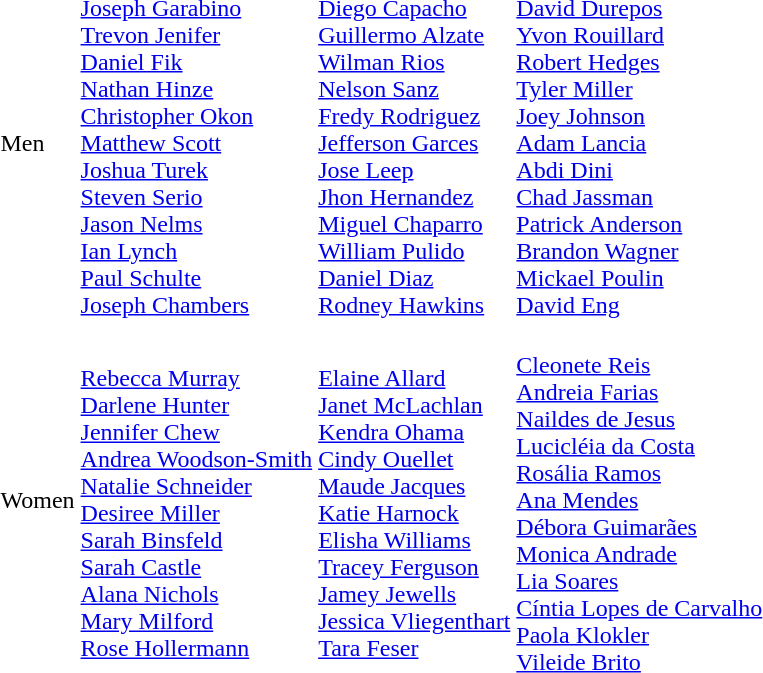<table>
<tr>
<td>Men</td>
<td><br><a href='#'>Joseph Garabino</a><br><a href='#'>Trevon Jenifer</a><br><a href='#'>Daniel Fik</a><br><a href='#'>Nathan Hinze</a><br><a href='#'>Christopher Okon</a><br><a href='#'>Matthew Scott</a><br><a href='#'>Joshua Turek</a><br><a href='#'>Steven Serio</a><br><a href='#'>Jason Nelms</a><br><a href='#'>Ian Lynch</a><br><a href='#'>Paul Schulte</a><br><a href='#'>Joseph Chambers</a></td>
<td><br><a href='#'>Diego Capacho</a><br><a href='#'>Guillermo Alzate</a><br><a href='#'>Wilman Rios</a><br><a href='#'>Nelson Sanz</a><br><a href='#'>Fredy Rodriguez</a><br><a href='#'>Jefferson Garces</a><br><a href='#'>Jose Leep</a><br><a href='#'>Jhon Hernandez</a><br><a href='#'>Miguel Chaparro</a><br><a href='#'>William Pulido</a><br><a href='#'>Daniel Diaz</a><br><a href='#'>Rodney Hawkins</a></td>
<td><br><a href='#'>David Durepos</a><br><a href='#'>Yvon Rouillard</a><br><a href='#'>Robert Hedges</a><br><a href='#'>Tyler Miller</a><br><a href='#'>Joey Johnson</a><br><a href='#'>Adam Lancia</a><br><a href='#'>Abdi Dini</a><br><a href='#'>Chad Jassman</a><br><a href='#'>Patrick Anderson</a><br><a href='#'>Brandon Wagner</a><br><a href='#'>Mickael Poulin</a><br><a href='#'>David Eng</a></td>
</tr>
<tr>
<td>Women</td>
<td><br><a href='#'>Rebecca Murray</a><br><a href='#'>Darlene Hunter</a><br><a href='#'>Jennifer Chew</a><br><a href='#'>Andrea Woodson-Smith</a><br><a href='#'>Natalie Schneider</a><br><a href='#'>Desiree Miller</a><br><a href='#'>Sarah Binsfeld</a><br><a href='#'>Sarah Castle</a><br><a href='#'>Alana Nichols</a><br><a href='#'>Mary Milford</a><br><a href='#'>Rose Hollermann</a></td>
<td><br><a href='#'>Elaine Allard</a><br><a href='#'>Janet McLachlan</a><br><a href='#'>Kendra Ohama</a><br><a href='#'>Cindy Ouellet</a><br><a href='#'>Maude Jacques</a><br><a href='#'>Katie Harnock</a><br><a href='#'>Elisha Williams</a><br><a href='#'>Tracey Ferguson</a><br><a href='#'>Jamey Jewells</a><br><a href='#'>Jessica Vliegenthart</a><br><a href='#'>Tara Feser</a></td>
<td><br><a href='#'>Cleonete Reis</a><br><a href='#'>Andreia Farias</a><br><a href='#'>Naildes de Jesus</a><br><a href='#'>Lucicléia da Costa</a><br><a href='#'>Rosália Ramos</a><br><a href='#'>Ana Mendes</a><br><a href='#'>Débora Guimarães</a><br><a href='#'>Monica Andrade</a><br><a href='#'>Lia Soares</a><br><a href='#'>Cíntia Lopes de Carvalho</a><br><a href='#'>Paola Klokler</a><br><a href='#'>Vileide Brito</a></td>
</tr>
</table>
